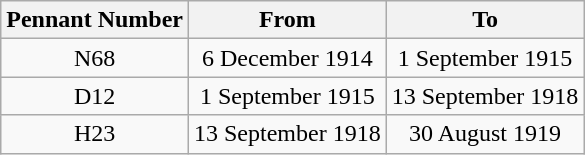<table class="wikitable" style="text-align:center">
<tr>
<th>Pennant Number</th>
<th>From</th>
<th>To</th>
</tr>
<tr>
<td>N68</td>
<td>6 December 1914</td>
<td>1 September 1915</td>
</tr>
<tr>
<td>D12</td>
<td>1 September 1915</td>
<td>13 September 1918</td>
</tr>
<tr>
<td>H23</td>
<td>13 September 1918</td>
<td>30 August 1919</td>
</tr>
</table>
